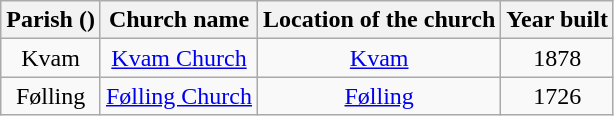<table class="wikitable" style="text-align:center">
<tr>
<th>Parish ()</th>
<th>Church name</th>
<th>Location of the church</th>
<th>Year built</th>
</tr>
<tr>
<td rowspan="1">Kvam</td>
<td><a href='#'>Kvam Church</a></td>
<td><a href='#'>Kvam</a></td>
<td>1878</td>
</tr>
<tr>
<td rowspan="1">Følling</td>
<td><a href='#'>Følling Church</a></td>
<td><a href='#'>Følling</a></td>
<td>1726</td>
</tr>
</table>
